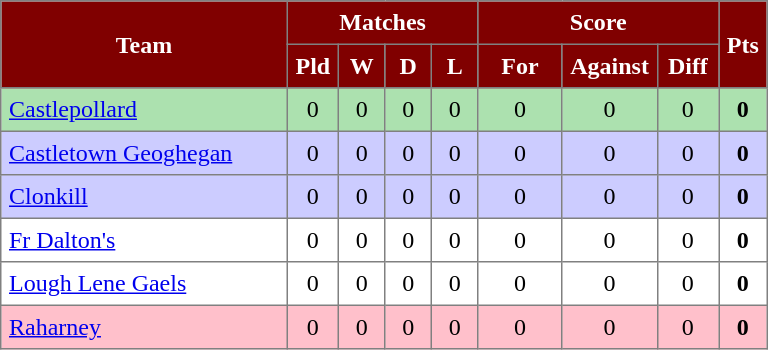<table style="border-collapse:collapse" border="1" cellspacing="0" cellpadding="5">
<tr align="center" bgcolor="#efefef">
<th rowspan="2" width="180" ! style="background:maroon;color:white">Team</th>
<th colspan="4" ! style="background:maroon;color:white">Matches</th>
<th colspan="3" ! style="background:maroon;color:white">Score</th>
<th rowspan=2width=20! style="background:maroon;color:white">Pts</th>
</tr>
<tr align="center" bgcolor="#efefef">
<th width="20" ! style="background:maroon;color:white">Pld</th>
<th width="20" ! style="background:maroon;color:white">W</th>
<th width="20" ! style="background:maroon;color:white">D</th>
<th width="20" ! style="background:maroon;color:white">L</th>
<th width="45" ! style="background:maroon;color:white">For</th>
<th width="45" ! style="background:maroon;color:white">Against</th>
<th width="30" ! style="background:maroon;color:white">Diff</th>
</tr>
<tr align="center" style="background:#ACE1AF;">
<td style="text-align:left;"> <a href='#'>Castlepollard</a></td>
<td>0</td>
<td>0</td>
<td>0</td>
<td>0</td>
<td>0</td>
<td>0</td>
<td>0</td>
<td><strong>0</strong></td>
</tr>
<tr align="center" style="background:#ccccff;">
<td style="text-align:left;"> <a href='#'>Castletown Geoghegan</a></td>
<td>0</td>
<td>0</td>
<td>0</td>
<td>0</td>
<td>0</td>
<td>0</td>
<td>0</td>
<td><strong>0</strong></td>
</tr>
<tr align="center" style="background:#ccccff;">
<td style="text-align:left;"> <a href='#'>Clonkill</a></td>
<td>0</td>
<td>0</td>
<td>0</td>
<td>0</td>
<td>0</td>
<td>0</td>
<td>0</td>
<td><strong>0</strong></td>
</tr>
<tr align="center">
<td style="text-align:left;"> <a href='#'>Fr Dalton's</a></td>
<td>0</td>
<td>0</td>
<td>0</td>
<td>0</td>
<td>0</td>
<td>0</td>
<td>0</td>
<td><strong>0</strong></td>
</tr>
<tr align="center">
<td style="text-align:left;"> <a href='#'>Lough Lene Gaels</a></td>
<td>0</td>
<td>0</td>
<td>0</td>
<td>0</td>
<td>0</td>
<td>0</td>
<td>0</td>
<td><strong>0</strong></td>
</tr>
<tr align="center" style="background:#FFC0CB;">
<td style="text-align:left;"> <a href='#'>Raharney</a></td>
<td>0</td>
<td>0</td>
<td>0</td>
<td>0</td>
<td>0</td>
<td>0</td>
<td>0</td>
<td><strong>0</strong></td>
</tr>
</table>
